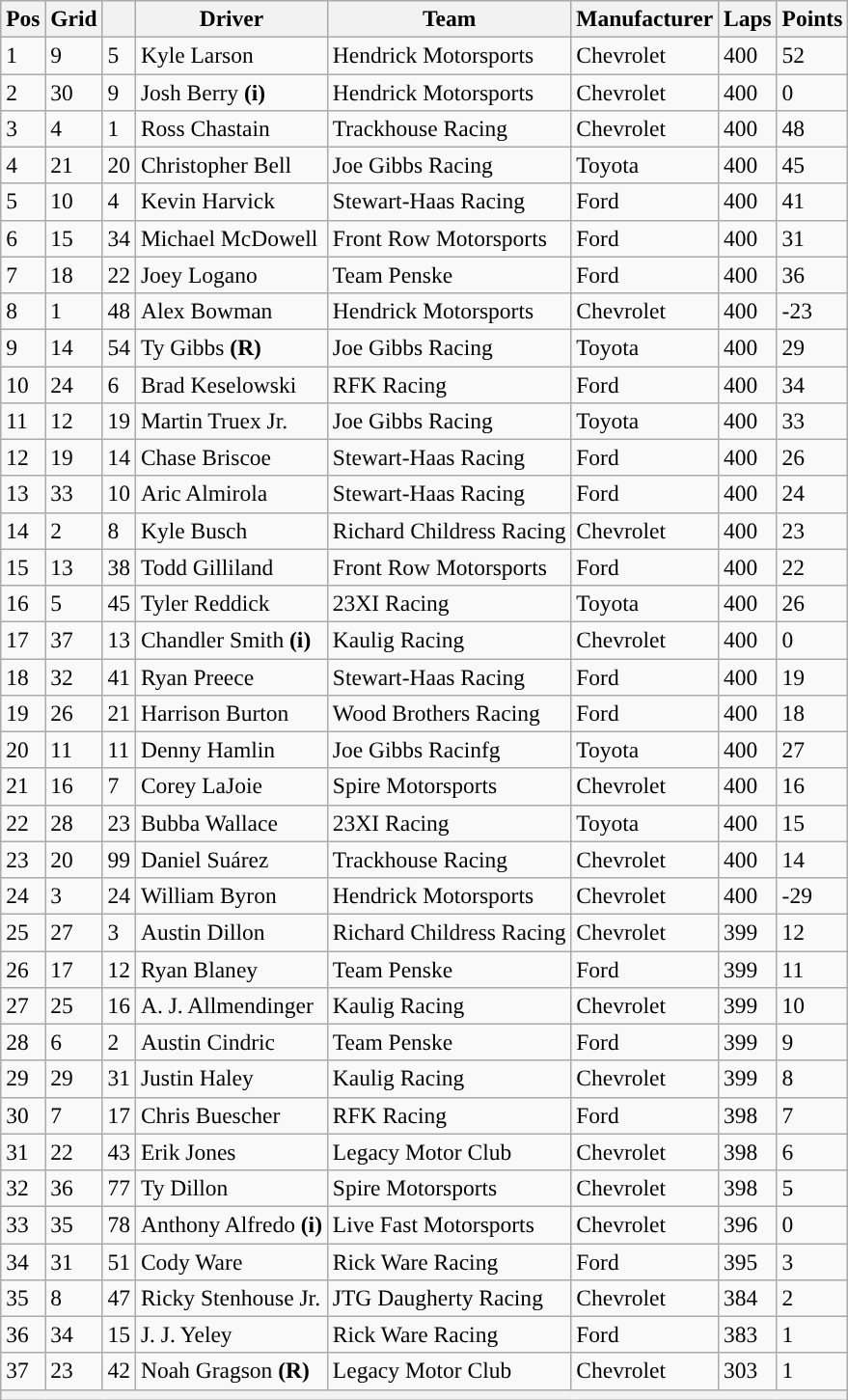<table class="wikitable" style="font-size:98%">
<tr>
<th>Pos</th>
<th>Grid</th>
<th></th>
<th>Driver</th>
<th>Team</th>
<th>Manufacturer</th>
<th>Laps</th>
<th>Points</th>
</tr>
<tr>
<td>1</td>
<td>9</td>
<td>5</td>
<td>Kyle Larson</td>
<td>Hendrick Motorsports</td>
<td>Chevrolet</td>
<td>400</td>
<td>52</td>
</tr>
<tr>
<td>2</td>
<td>30</td>
<td>9</td>
<td>Josh Berry <strong>(i)</strong></td>
<td>Hendrick Motorsports</td>
<td>Chevrolet</td>
<td>400</td>
<td>0</td>
</tr>
<tr>
<td>3</td>
<td>4</td>
<td>1</td>
<td>Ross Chastain</td>
<td>Trackhouse Racing</td>
<td>Chevrolet</td>
<td>400</td>
<td>48</td>
</tr>
<tr>
<td>4</td>
<td>21</td>
<td>20</td>
<td>Christopher Bell</td>
<td>Joe Gibbs Racing</td>
<td>Toyota</td>
<td>400</td>
<td>45</td>
</tr>
<tr>
<td>5</td>
<td>10</td>
<td>4</td>
<td>Kevin Harvick</td>
<td>Stewart-Haas Racing</td>
<td>Ford</td>
<td>400</td>
<td>41</td>
</tr>
<tr>
<td>6</td>
<td>15</td>
<td>34</td>
<td>Michael McDowell</td>
<td>Front Row Motorsports</td>
<td>Ford</td>
<td>400</td>
<td>31</td>
</tr>
<tr>
<td>7</td>
<td>18</td>
<td>22</td>
<td>Joey Logano</td>
<td>Team Penske</td>
<td>Ford</td>
<td>400</td>
<td>36</td>
</tr>
<tr>
<td>8</td>
<td>1</td>
<td>48</td>
<td>Alex Bowman </td>
<td>Hendrick Motorsports</td>
<td>Chevrolet</td>
<td>400</td>
<td>-23</td>
</tr>
<tr>
<td>9</td>
<td>14</td>
<td>54</td>
<td>Ty Gibbs <strong>(R)</strong></td>
<td>Joe Gibbs Racing</td>
<td>Toyota</td>
<td>400</td>
<td>29</td>
</tr>
<tr>
<td>10</td>
<td>24</td>
<td>6</td>
<td>Brad Keselowski</td>
<td>RFK Racing</td>
<td>Ford</td>
<td>400</td>
<td>34</td>
</tr>
<tr>
<td>11</td>
<td>12</td>
<td>19</td>
<td>Martin Truex Jr.</td>
<td>Joe Gibbs Racing</td>
<td>Toyota</td>
<td>400</td>
<td>33</td>
</tr>
<tr>
<td>12</td>
<td>19</td>
<td>14</td>
<td>Chase Briscoe</td>
<td>Stewart-Haas Racing</td>
<td>Ford</td>
<td>400</td>
<td>26</td>
</tr>
<tr>
<td>13</td>
<td>33</td>
<td>10</td>
<td>Aric Almirola</td>
<td>Stewart-Haas Racing</td>
<td>Ford</td>
<td>400</td>
<td>24</td>
</tr>
<tr>
<td>14</td>
<td>2</td>
<td>8</td>
<td>Kyle Busch</td>
<td>Richard Childress Racing</td>
<td>Chevrolet</td>
<td>400</td>
<td>23</td>
</tr>
<tr>
<td>15</td>
<td>13</td>
<td>38</td>
<td>Todd Gilliland</td>
<td>Front Row Motorsports</td>
<td>Ford</td>
<td>400</td>
<td>22</td>
</tr>
<tr>
<td>16</td>
<td>5</td>
<td>45</td>
<td>Tyler Reddick</td>
<td>23XI Racing</td>
<td>Toyota</td>
<td>400</td>
<td>26</td>
</tr>
<tr>
<td>17</td>
<td>37</td>
<td>13</td>
<td>Chandler Smith <strong>(i)</strong></td>
<td>Kaulig Racing</td>
<td>Chevrolet</td>
<td>400</td>
<td>0</td>
</tr>
<tr>
<td>18</td>
<td>32</td>
<td>41</td>
<td>Ryan Preece</td>
<td>Stewart-Haas Racing</td>
<td>Ford</td>
<td>400</td>
<td>19</td>
</tr>
<tr>
<td>19</td>
<td>26</td>
<td>21</td>
<td>Harrison Burton</td>
<td>Wood Brothers Racing</td>
<td>Ford</td>
<td>400</td>
<td>18</td>
</tr>
<tr>
<td>20</td>
<td>11</td>
<td>11</td>
<td>Denny Hamlin</td>
<td>Joe Gibbs Racinfg</td>
<td>Toyota</td>
<td>400</td>
<td>27</td>
</tr>
<tr>
<td>21</td>
<td>16</td>
<td>7</td>
<td>Corey LaJoie</td>
<td>Spire Motorsports</td>
<td>Chevrolet</td>
<td>400</td>
<td>16</td>
</tr>
<tr>
<td>22</td>
<td>28</td>
<td>23</td>
<td>Bubba Wallace</td>
<td>23XI Racing</td>
<td>Toyota</td>
<td>400</td>
<td>15</td>
</tr>
<tr>
<td>23</td>
<td>20</td>
<td>99</td>
<td>Daniel Suárez</td>
<td>Trackhouse Racing</td>
<td>Chevrolet</td>
<td>400</td>
<td>14</td>
</tr>
<tr>
<td>24</td>
<td>3</td>
<td>24</td>
<td>William Byron </td>
<td>Hendrick Motorsports</td>
<td>Chevrolet</td>
<td>400</td>
<td>-29</td>
</tr>
<tr>
<td>25</td>
<td>27</td>
<td>3</td>
<td>Austin Dillon</td>
<td>Richard Childress Racing</td>
<td>Chevrolet</td>
<td>399</td>
<td>12</td>
</tr>
<tr>
<td>26</td>
<td>17</td>
<td>12</td>
<td>Ryan Blaney</td>
<td>Team Penske</td>
<td>Ford</td>
<td>399</td>
<td>11</td>
</tr>
<tr>
<td>27</td>
<td>25</td>
<td>16</td>
<td>A. J. Allmendinger</td>
<td>Kaulig Racing</td>
<td>Chevrolet</td>
<td>399</td>
<td>10</td>
</tr>
<tr>
<td>28</td>
<td>6</td>
<td>2</td>
<td>Austin Cindric</td>
<td>Team Penske</td>
<td>Ford</td>
<td>399</td>
<td>9</td>
</tr>
<tr>
<td>29</td>
<td>29</td>
<td>31</td>
<td>Justin Haley</td>
<td>Kaulig Racing</td>
<td>Chevrolet</td>
<td>399</td>
<td>8</td>
</tr>
<tr>
<td>30</td>
<td>7</td>
<td>17</td>
<td>Chris Buescher</td>
<td>RFK Racing</td>
<td>Ford</td>
<td>398</td>
<td>7</td>
</tr>
<tr>
<td>31</td>
<td>22</td>
<td>43</td>
<td>Erik Jones</td>
<td>Legacy Motor Club</td>
<td>Chevrolet</td>
<td>398</td>
<td>6</td>
</tr>
<tr>
<td>32</td>
<td>36</td>
<td>77</td>
<td>Ty Dillon</td>
<td>Spire Motorsports</td>
<td>Chevrolet</td>
<td>398</td>
<td>5</td>
</tr>
<tr>
<td>33</td>
<td>35</td>
<td>78</td>
<td>Anthony Alfredo <strong>(i)</strong></td>
<td>Live Fast Motorsports</td>
<td>Chevrolet</td>
<td>396</td>
<td>0</td>
</tr>
<tr>
<td>34</td>
<td>31</td>
<td>51</td>
<td>Cody Ware</td>
<td>Rick Ware Racing</td>
<td>Ford</td>
<td>395</td>
<td>3</td>
</tr>
<tr>
<td>35</td>
<td>8</td>
<td>47</td>
<td>Ricky Stenhouse Jr.</td>
<td>JTG Daugherty Racing</td>
<td>Chevrolet</td>
<td>384</td>
<td>2</td>
</tr>
<tr>
<td>36</td>
<td>34</td>
<td>15</td>
<td>J. J. Yeley</td>
<td>Rick Ware Racing</td>
<td>Ford</td>
<td>383</td>
<td>1</td>
</tr>
<tr>
<td>37</td>
<td>23</td>
<td>42</td>
<td>Noah Gragson <strong>(R)</strong></td>
<td>Legacy Motor Club</td>
<td>Chevrolet</td>
<td>303</td>
<td>1</td>
</tr>
<tr>
<th colspan="8"></th>
</tr>
</table>
